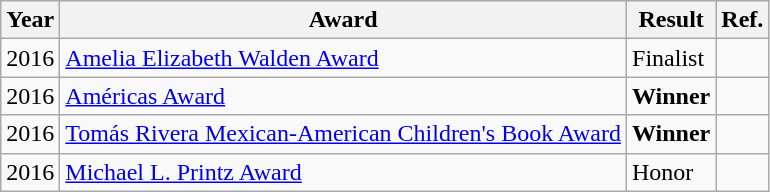<table class="wikitable sortable">
<tr>
<th>Year</th>
<th>Award</th>
<th>Result</th>
<th>Ref.</th>
</tr>
<tr>
<td>2016</td>
<td><a href='#'>Amelia Elizabeth Walden Award</a></td>
<td>Finalist</td>
<td></td>
</tr>
<tr>
<td>2016</td>
<td><a href='#'>Américas Award</a></td>
<td><strong>Winner</strong></td>
<td></td>
</tr>
<tr>
<td>2016</td>
<td><a href='#'>Tomás Rivera Mexican-American Children's Book Award</a></td>
<td><strong>Winner</strong></td>
<td></td>
</tr>
<tr>
<td>2016</td>
<td><a href='#'>Michael L. Printz Award</a></td>
<td>Honor</td>
<td></td>
</tr>
</table>
